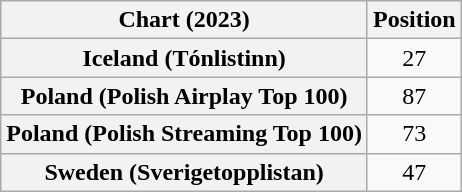<table class="wikitable plainrowheaders" style="text-align:center">
<tr>
<th scope="col">Chart (2023)</th>
<th scope="col">Position</th>
</tr>
<tr>
<th scope="row">Iceland (Tónlistinn)</th>
<td>27</td>
</tr>
<tr>
<th scope="row">Poland (Polish Airplay Top 100)</th>
<td>87</td>
</tr>
<tr>
<th scope="row">Poland (Polish Streaming Top 100)</th>
<td>73</td>
</tr>
<tr>
<th scope="row">Sweden (Sverigetopplistan)</th>
<td>47</td>
</tr>
</table>
